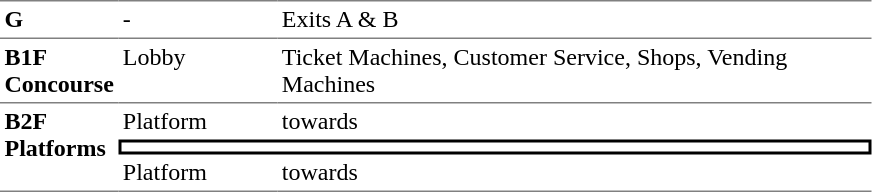<table table border=0 cellspacing=0 cellpadding=3>
<tr>
<td style="border-top:solid 1px gray;" width=50 valign=top><strong>G</strong></td>
<td style="border-top:solid 1px gray;" width=100 valign=top>-</td>
<td style="border-top:solid 1px gray;" width=390 valign=top>Exits A & B</td>
</tr>
<tr>
<td style="border-bottom:solid 1px gray; border-top:solid 1px gray;" valign=top width=50><strong>B1F<br>Concourse</strong></td>
<td style="border-bottom:solid 1px gray; border-top:solid 1px gray;" valign=top width=100>Lobby</td>
<td style="border-bottom:solid 1px gray; border-top:solid 1px gray;" valign=top width=390>Ticket Machines, Customer Service, Shops, Vending Machines</td>
</tr>
<tr>
<td style="border-bottom:solid 1px gray;" rowspan=4 valign=top><strong>B2F<br>Platforms</strong></td>
<td>Platform</td>
<td>  towards  </td>
</tr>
<tr>
<td style="border-right:solid 2px black;border-left:solid 2px black;border-top:solid 2px black;border-bottom:solid 2px black;text-align:center;" colspan=2></td>
</tr>
<tr>
<td style="border-bottom:solid 1px gray;">Platform</td>
<td style="border-bottom:solid 1px gray;">  towards   </td>
</tr>
</table>
